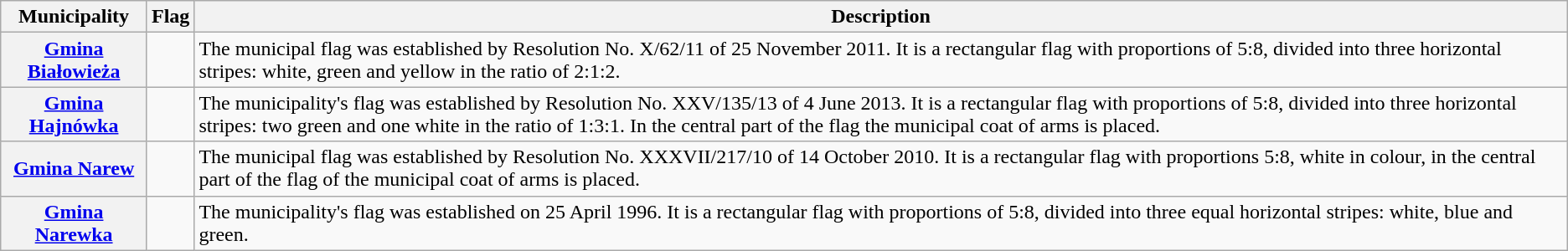<table class="wikitable sortable plainrowheaders">
<tr>
<th scope="col">Municipality</th>
<th scope="col" class="unsortable">Flag</th>
<th scope="col" class="unsortable">Description</th>
</tr>
<tr>
<th scope="row"><a href='#'>Gmina Białowieża</a></th>
<td></td>
<td>The municipal flag was established by Resolution No. X/62/11 of 25 November 2011. It is a rectangular flag with proportions of 5:8, divided into three horizontal stripes: white, green and yellow in the ratio of 2:1:2.</td>
</tr>
<tr>
<th scope="row"><a href='#'>Gmina Hajnówka</a></th>
<td></td>
<td>The municipality's flag was established by Resolution No. XXV/135/13 of 4 June 2013. It is a rectangular flag with proportions of 5:8, divided into three horizontal stripes: two green and one white in the ratio of 1:3:1. In the central part of the flag the municipal coat of arms is placed.</td>
</tr>
<tr>
<th scope="row"><a href='#'>Gmina Narew</a></th>
<td></td>
<td>The municipal flag was established by Resolution No. XXXVII/217/10 of 14 October 2010. It is a rectangular flag with proportions 5:8, white in colour, in the central part of the flag of the municipal coat of arms is placed.</td>
</tr>
<tr>
<th scope="row"><a href='#'>Gmina Narewka</a></th>
<td></td>
<td>The municipality's flag was established on 25 April 1996. It is a rectangular flag with proportions of 5:8, divided into three equal horizontal stripes: white, blue and green.</td>
</tr>
</table>
